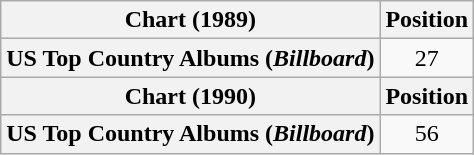<table class="wikitable plainrowheaders" style="text-align:center">
<tr>
<th scope="col">Chart (1989)</th>
<th scope="col">Position</th>
</tr>
<tr>
<th scope="row">US Top Country Albums (<em>Billboard</em>)</th>
<td>27</td>
</tr>
<tr>
<th scope="col">Chart (1990)</th>
<th scope="col">Position</th>
</tr>
<tr>
<th scope="row">US Top Country Albums (<em>Billboard</em>)</th>
<td>56</td>
</tr>
</table>
